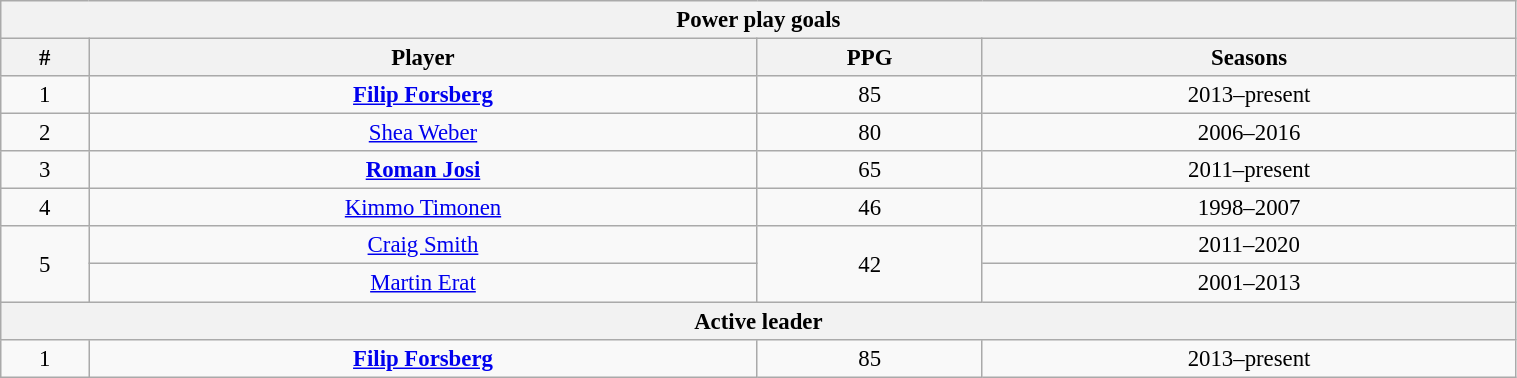<table class="wikitable" style="text-align: center; font-size: 95%" width="80%">
<tr>
<th colspan="4">Power play goals</th>
</tr>
<tr>
<th>#</th>
<th>Player</th>
<th>PPG</th>
<th>Seasons</th>
</tr>
<tr>
<td>1</td>
<td><strong><a href='#'>Filip Forsberg</a></strong></td>
<td>85</td>
<td>2013–present</td>
</tr>
<tr>
<td>2</td>
<td><a href='#'>Shea Weber</a></td>
<td>80</td>
<td>2006–2016</td>
</tr>
<tr>
<td>3</td>
<td><strong><a href='#'>Roman Josi</a></strong></td>
<td>65</td>
<td>2011–present</td>
</tr>
<tr>
<td>4</td>
<td><a href='#'>Kimmo Timonen</a></td>
<td>46</td>
<td>1998–2007</td>
</tr>
<tr>
<td rowspan="2">5</td>
<td><a href='#'>Craig Smith</a></td>
<td rowspan="2">42</td>
<td>2011–2020</td>
</tr>
<tr>
<td><a href='#'>Martin Erat</a></td>
<td>2001–2013</td>
</tr>
<tr>
<th colspan="4">Active leader</th>
</tr>
<tr>
<td>1</td>
<td><strong><a href='#'>Filip Forsberg</a></strong></td>
<td>85</td>
<td>2013–present</td>
</tr>
</table>
